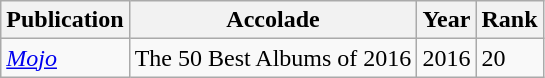<table class="sortable wikitable">
<tr>
<th>Publication</th>
<th>Accolade</th>
<th>Year</th>
<th>Rank</th>
</tr>
<tr>
<td><em><a href='#'>Mojo</a></em></td>
<td>The 50 Best Albums of 2016</td>
<td>2016</td>
<td>20</td>
</tr>
</table>
